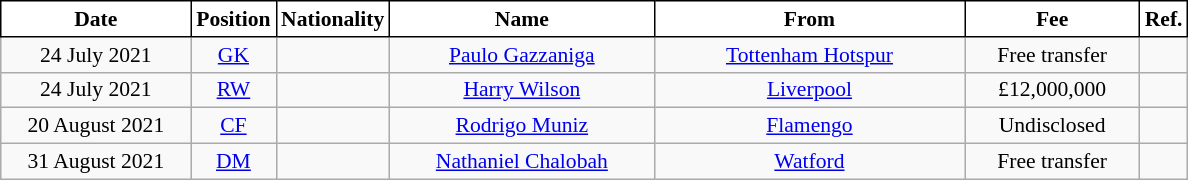<table class="wikitable"  style="text-align:center; font-size:90%; ">
<tr>
<th style="background:#ffffff;color:#000000;border:1px solid black; width:120px;">Date</th>
<th style="background:#ffffff;color:#000000;border:1px solid black; width:50px;">Position</th>
<th style="background:#ffffff;color:#000000;border:1px solid black; width:50px;">Nationality</th>
<th style="background:#ffffff;color:#000000;border:1px solid black; width:170px;">Name</th>
<th style="background:#ffffff;color:#000000;border:1px solid black; width:200px;">From</th>
<th style="background:#ffffff;color:#000000;border:1px solid black; width:110px;">Fee</th>
<th style="background:#ffffff;color:#000000;border:1px solid black; width:25px;">Ref.</th>
</tr>
<tr>
<td>24 July 2021</td>
<td><a href='#'>GK</a></td>
<td></td>
<td><a href='#'>Paulo Gazzaniga</a></td>
<td> <a href='#'>Tottenham Hotspur</a></td>
<td>Free transfer</td>
<td></td>
</tr>
<tr>
<td>24 July 2021</td>
<td><a href='#'>RW</a></td>
<td></td>
<td><a href='#'>Harry Wilson</a></td>
<td> <a href='#'>Liverpool</a></td>
<td>£12,000,000</td>
<td></td>
</tr>
<tr>
<td>20 August 2021</td>
<td><a href='#'>CF</a></td>
<td></td>
<td><a href='#'>Rodrigo Muniz</a></td>
<td> <a href='#'>Flamengo</a></td>
<td>Undisclosed</td>
<td></td>
</tr>
<tr>
<td>31 August 2021</td>
<td><a href='#'>DM</a></td>
<td></td>
<td><a href='#'>Nathaniel Chalobah</a></td>
<td> <a href='#'>Watford</a></td>
<td>Free transfer</td>
<td></td>
</tr>
</table>
